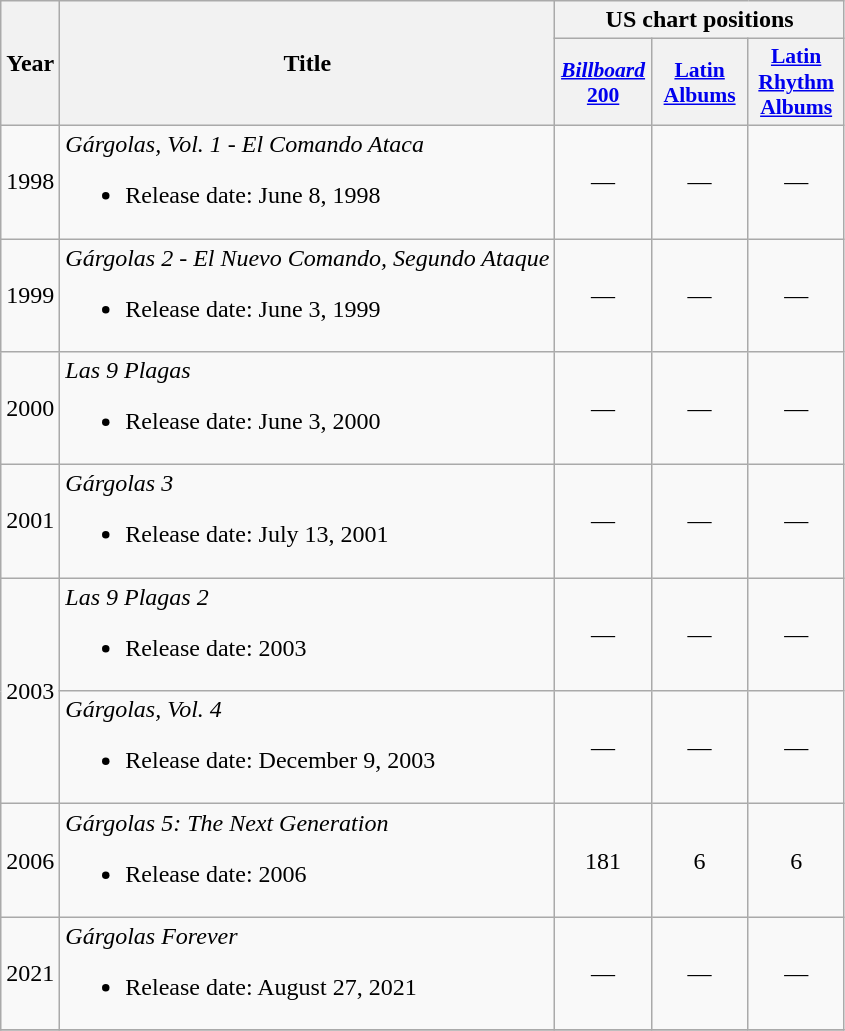<table class="wikitable">
<tr>
<th rowspan="2">Year</th>
<th rowspan="2">Title</th>
<th colspan="4">US chart positions</th>
</tr>
<tr>
<th style="width:4em;font-size:90%"><a href='#'><em>Billboard</em> 200</a></th>
<th style="width:4em;font-size:90%"><a href='#'>Latin Albums</a></th>
<th style="width:4em;font-size:90%"><a href='#'>Latin Rhythm Albums</a></th>
</tr>
<tr>
<td>1998</td>
<td><em>Gárgolas, Vol. 1 - El Comando Ataca</em><br><ul><li>Release date: June 8, 1998</li></ul></td>
<td align="center">—</td>
<td align="center">—</td>
<td align="center">—</td>
</tr>
<tr>
<td>1999</td>
<td><em>Gárgolas 2 - El Nuevo Comando, Segundo Ataque</em><br><ul><li>Release date: June 3, 1999</li></ul></td>
<td align="center">—</td>
<td align="center">—</td>
<td align="center">—</td>
</tr>
<tr>
<td>2000</td>
<td><em>Las 9 Plagas</em><br><ul><li>Release date: June 3, 2000</li></ul></td>
<td align="center">—</td>
<td align="center">—</td>
<td align="center">—</td>
</tr>
<tr>
<td>2001</td>
<td><em>Gárgolas 3</em><br><ul><li>Release date: July 13, 2001</li></ul></td>
<td align="center">—</td>
<td align="center">—</td>
<td align="center">—</td>
</tr>
<tr>
<td rowspan="2">2003</td>
<td><em>Las 9 Plagas 2</em><br><ul><li>Release date: 2003</li></ul></td>
<td align="center">—</td>
<td align="center">—</td>
<td align="center">—</td>
</tr>
<tr>
<td><em>Gárgolas, Vol. 4</em><br><ul><li>Release date: December 9, 2003</li></ul></td>
<td align="center">—</td>
<td align="center">—</td>
<td align="center">—</td>
</tr>
<tr>
<td>2006</td>
<td><em>Gárgolas 5: The Next Generation</em><br><ul><li>Release date: 2006</li></ul></td>
<td align="center">181</td>
<td align="center">6</td>
<td align="center">6</td>
</tr>
<tr>
<td>2021</td>
<td><em>Gárgolas Forever</em><br><ul><li>Release date: August 27, 2021</li></ul></td>
<td align="center">—</td>
<td align="center">—</td>
<td align="center">—</td>
</tr>
<tr>
</tr>
</table>
